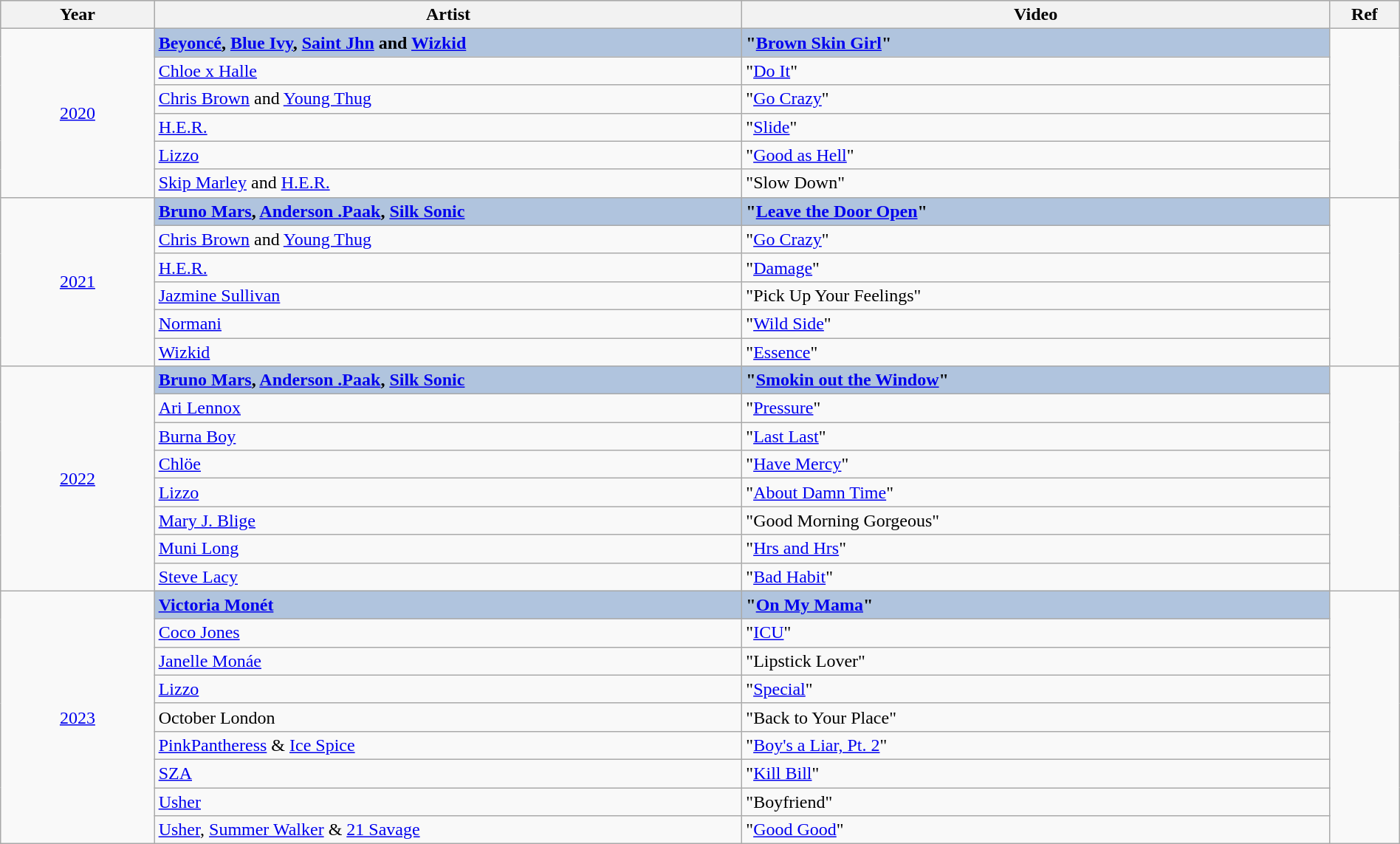<table class="wikitable" style="width:100%;">
<tr style="background:#bebebe;">
<th style="width:11%;">Year</th>
<th style="width:42%;">Artist</th>
<th style="width:42%;">Video</th>
<th style="width:5%;">Ref</th>
</tr>
<tr>
<td rowspan="6" align="center"><a href='#'>2020</a></td>
<td style="background:#B0C4DE"><strong><a href='#'>Beyoncé</a>, <a href='#'>Blue Ivy</a>, <a href='#'>Saint Jhn</a> and <a href='#'>Wizkid</a></strong></td>
<td style="background:#B0C4DE"><strong>"<a href='#'>Brown Skin Girl</a>"</strong></td>
<td rowspan="6" align="center"></td>
</tr>
<tr>
<td><a href='#'>Chloe x Halle</a></td>
<td>"<a href='#'>Do It</a>"</td>
</tr>
<tr>
<td><a href='#'>Chris Brown</a> and <a href='#'>Young Thug</a></td>
<td>"<a href='#'>Go Crazy</a>"</td>
</tr>
<tr>
<td><a href='#'>H.E.R.</a> </td>
<td>"<a href='#'>Slide</a>"</td>
</tr>
<tr>
<td><a href='#'>Lizzo</a></td>
<td>"<a href='#'>Good as Hell</a>"</td>
</tr>
<tr>
<td><a href='#'>Skip Marley</a> and <a href='#'>H.E.R.</a></td>
<td>"Slow Down"</td>
</tr>
<tr>
<td rowspan="6" align="center"><a href='#'>2021</a></td>
<td style="background:#B0C4DE"><strong><a href='#'>Bruno Mars</a>, <a href='#'>Anderson .Paak</a>, <a href='#'>Silk Sonic</a></strong></td>
<td style="background:#B0C4DE"><strong>"<a href='#'>Leave the Door Open</a>"</strong></td>
<td rowspan="6" align="center"></td>
</tr>
<tr>
<td><a href='#'>Chris Brown</a> and <a href='#'>Young Thug</a> </td>
<td>"<a href='#'>Go Crazy</a>"</td>
</tr>
<tr>
<td><a href='#'>H.E.R.</a></td>
<td>"<a href='#'>Damage</a>"</td>
</tr>
<tr>
<td><a href='#'>Jazmine Sullivan</a></td>
<td>"Pick Up Your Feelings"</td>
</tr>
<tr>
<td><a href='#'>Normani</a> </td>
<td>"<a href='#'>Wild Side</a>"</td>
</tr>
<tr>
<td><a href='#'>Wizkid</a> </td>
<td>"<a href='#'>Essence</a>"</td>
</tr>
<tr>
<td rowspan="8" align="center"><a href='#'>2022</a></td>
<td style="background:#B0C4DE"><strong><a href='#'>Bruno Mars</a>, <a href='#'>Anderson .Paak</a>, <a href='#'>Silk Sonic</a></strong></td>
<td style="background:#B0C4DE"><strong>"<a href='#'>Smokin out the Window</a>"</strong></td>
<td rowspan="8" align="center"></td>
</tr>
<tr>
<td><a href='#'>Ari Lennox</a></td>
<td>"<a href='#'>Pressure</a>"</td>
</tr>
<tr>
<td><a href='#'>Burna Boy</a></td>
<td>"<a href='#'>Last Last</a>"</td>
</tr>
<tr>
<td><a href='#'>Chlöe</a></td>
<td>"<a href='#'>Have Mercy</a>"</td>
</tr>
<tr>
<td><a href='#'>Lizzo</a></td>
<td>"<a href='#'>About Damn Time</a>"</td>
</tr>
<tr>
<td><a href='#'>Mary J. Blige</a></td>
<td>"Good Morning Gorgeous"</td>
</tr>
<tr>
<td><a href='#'>Muni Long</a></td>
<td>"<a href='#'>Hrs and Hrs</a>"</td>
</tr>
<tr>
<td><a href='#'>Steve Lacy</a></td>
<td>"<a href='#'>Bad Habit</a>"</td>
</tr>
<tr>
<td rowspan="9" align="center"><a href='#'>2023</a></td>
<td style="background:#B0C4DE"><strong><a href='#'>Victoria Monét</a></strong></td>
<td style="background:#B0C4DE"><strong>"<a href='#'>On My Mama</a>"</strong></td>
<td rowspan="9" align="center"></td>
</tr>
<tr>
<td><a href='#'>Coco Jones</a></td>
<td>"<a href='#'>ICU</a>"</td>
</tr>
<tr>
<td><a href='#'>Janelle Monáe</a></td>
<td>"Lipstick Lover"</td>
</tr>
<tr>
<td><a href='#'>Lizzo</a></td>
<td>"<a href='#'>Special</a>"</td>
</tr>
<tr>
<td>October London</td>
<td>"Back to Your Place"</td>
</tr>
<tr>
<td><a href='#'>PinkPantheress</a> & <a href='#'>Ice Spice</a></td>
<td>"<a href='#'>Boy's a Liar, Pt. 2</a>"</td>
</tr>
<tr>
<td><a href='#'>SZA</a></td>
<td>"<a href='#'>Kill Bill</a>"</td>
</tr>
<tr>
<td><a href='#'>Usher</a></td>
<td>"Boyfriend"</td>
</tr>
<tr>
<td><a href='#'>Usher</a>, <a href='#'>Summer Walker</a> & <a href='#'>21 Savage</a></td>
<td>"<a href='#'>Good Good</a>"</td>
</tr>
</table>
